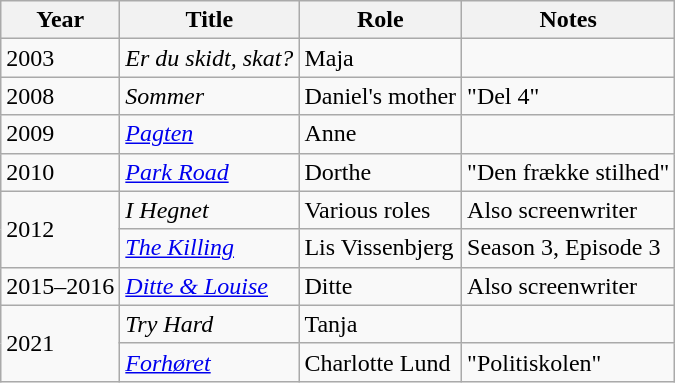<table class="wikitable">
<tr>
<th>Year</th>
<th>Title</th>
<th>Role</th>
<th>Notes</th>
</tr>
<tr>
<td>2003</td>
<td><em>Er du skidt, skat?</em></td>
<td>Maja</td>
<td></td>
</tr>
<tr>
<td>2008</td>
<td><em>Sommer</em></td>
<td>Daniel's mother</td>
<td>"Del 4"</td>
</tr>
<tr>
<td>2009</td>
<td><em><a href='#'>Pagten</a></em></td>
<td>Anne</td>
<td></td>
</tr>
<tr>
<td>2010</td>
<td><em><a href='#'>Park Road</a></em></td>
<td>Dorthe</td>
<td>"Den frække stilhed"</td>
</tr>
<tr>
<td rowspan="2">2012</td>
<td><em>I Hegnet</em></td>
<td>Various roles</td>
<td>Also screenwriter</td>
</tr>
<tr>
<td><em><a href='#'>The Killing</a></em></td>
<td>Lis Vissenbjerg</td>
<td>Season 3, Episode 3</td>
</tr>
<tr>
<td>2015–2016</td>
<td><em><a href='#'>Ditte & Louise</a></em></td>
<td>Ditte</td>
<td>Also screenwriter</td>
</tr>
<tr>
<td rowspan="2">2021</td>
<td><em>Try Hard</em></td>
<td>Tanja</td>
<td></td>
</tr>
<tr>
<td><em><a href='#'>Forhøret</a></em></td>
<td>Charlotte Lund</td>
<td>"Politiskolen"</td>
</tr>
</table>
